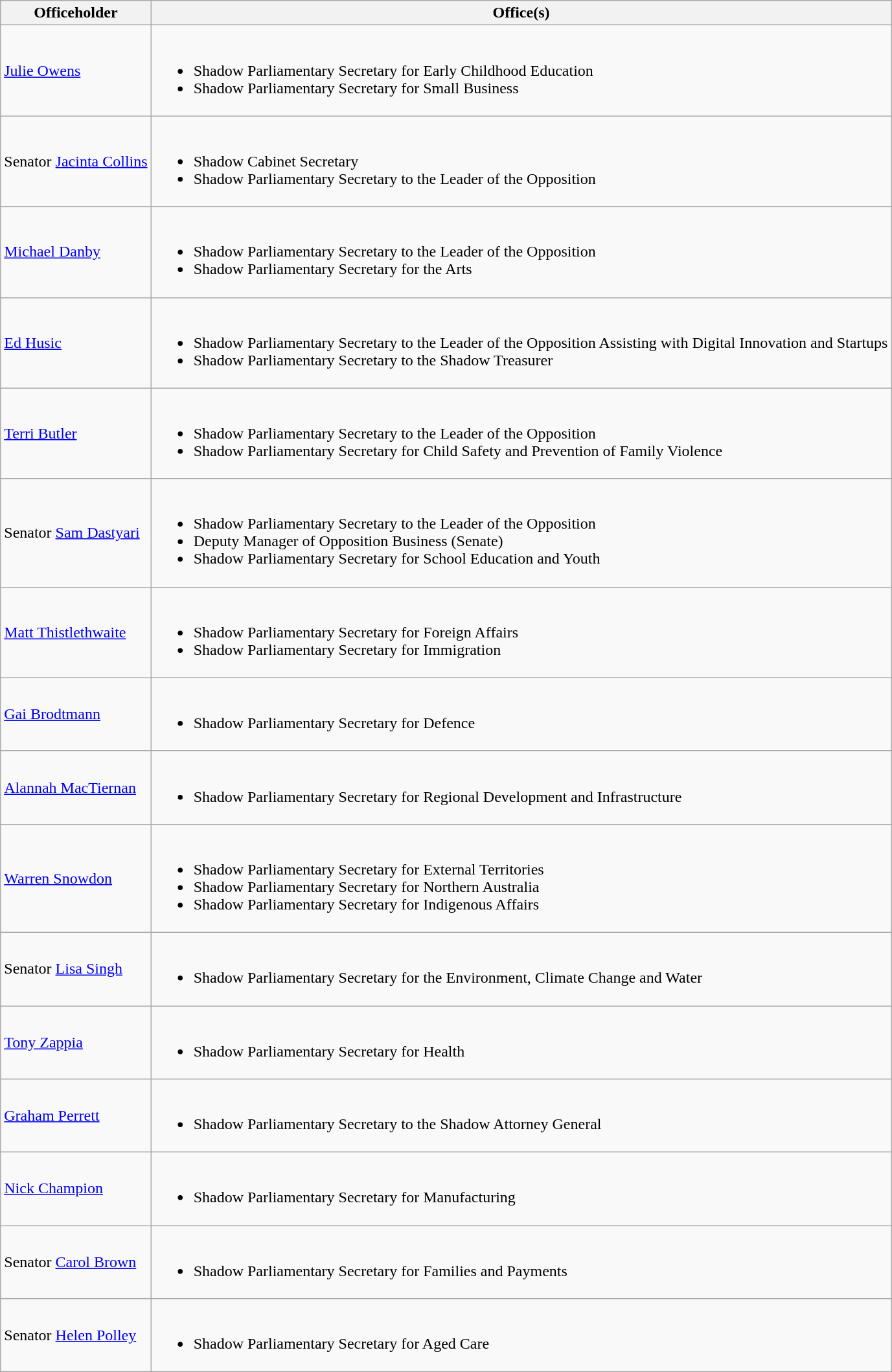<table class="wikitable">
<tr>
<th>Officeholder</th>
<th>Office(s)</th>
</tr>
<tr>
<td><a href='#'>Julie Owens</a> </td>
<td><br><ul><li>Shadow Parliamentary Secretary for Early Childhood Education</li><li>Shadow Parliamentary Secretary for Small Business</li></ul></td>
</tr>
<tr>
<td>Senator <a href='#'>Jacinta Collins</a></td>
<td><br><ul><li>Shadow Cabinet Secretary</li><li>Shadow Parliamentary Secretary to the Leader of the Opposition</li></ul></td>
</tr>
<tr>
<td><a href='#'>Michael Danby</a> </td>
<td><br><ul><li>Shadow Parliamentary Secretary to the Leader of the Opposition</li><li>Shadow Parliamentary Secretary for the Arts</li></ul></td>
</tr>
<tr>
<td><a href='#'>Ed Husic</a> </td>
<td><br><ul><li>Shadow Parliamentary Secretary to the Leader of the Opposition Assisting with Digital Innovation and Startups</li><li>Shadow Parliamentary Secretary to the Shadow Treasurer</li></ul></td>
</tr>
<tr>
<td><a href='#'>Terri Butler</a> </td>
<td><br><ul><li>Shadow Parliamentary Secretary to the Leader of the Opposition</li><li>Shadow Parliamentary Secretary for Child Safety and Prevention of Family Violence</li></ul></td>
</tr>
<tr>
<td>Senator <a href='#'>Sam Dastyari</a></td>
<td><br><ul><li>Shadow Parliamentary Secretary to the Leader of the Opposition</li><li>Deputy Manager of Opposition Business (Senate)</li><li>Shadow Parliamentary Secretary for School Education and Youth</li></ul></td>
</tr>
<tr>
<td><a href='#'>Matt Thistlethwaite</a> </td>
<td><br><ul><li>Shadow Parliamentary Secretary for Foreign Affairs</li><li>Shadow Parliamentary Secretary for Immigration</li></ul></td>
</tr>
<tr>
<td><a href='#'>Gai Brodtmann</a> </td>
<td><br><ul><li>Shadow Parliamentary Secretary for Defence</li></ul></td>
</tr>
<tr>
<td><a href='#'>Alannah MacTiernan</a> </td>
<td><br><ul><li>Shadow Parliamentary Secretary for Regional Development and Infrastructure</li></ul></td>
</tr>
<tr>
<td><a href='#'>Warren Snowdon</a> </td>
<td><br><ul><li>Shadow Parliamentary Secretary for External Territories</li><li>Shadow Parliamentary Secretary for Northern Australia</li><li>Shadow Parliamentary Secretary for Indigenous Affairs</li></ul></td>
</tr>
<tr>
<td>Senator <a href='#'>Lisa Singh</a></td>
<td><br><ul><li>Shadow Parliamentary Secretary for the Environment, Climate Change and Water</li></ul></td>
</tr>
<tr>
<td><a href='#'>Tony Zappia</a> </td>
<td><br><ul><li>Shadow Parliamentary Secretary for Health</li></ul></td>
</tr>
<tr>
<td><a href='#'>Graham Perrett</a> </td>
<td><br><ul><li>Shadow Parliamentary Secretary to the Shadow Attorney General</li></ul></td>
</tr>
<tr>
<td><a href='#'>Nick Champion</a> </td>
<td><br><ul><li>Shadow Parliamentary Secretary for Manufacturing</li></ul></td>
</tr>
<tr>
<td>Senator <a href='#'>Carol Brown</a></td>
<td><br><ul><li>Shadow Parliamentary Secretary for Families and Payments</li></ul></td>
</tr>
<tr>
<td>Senator <a href='#'>Helen Polley</a></td>
<td><br><ul><li>Shadow Parliamentary Secretary for Aged Care</li></ul></td>
</tr>
</table>
